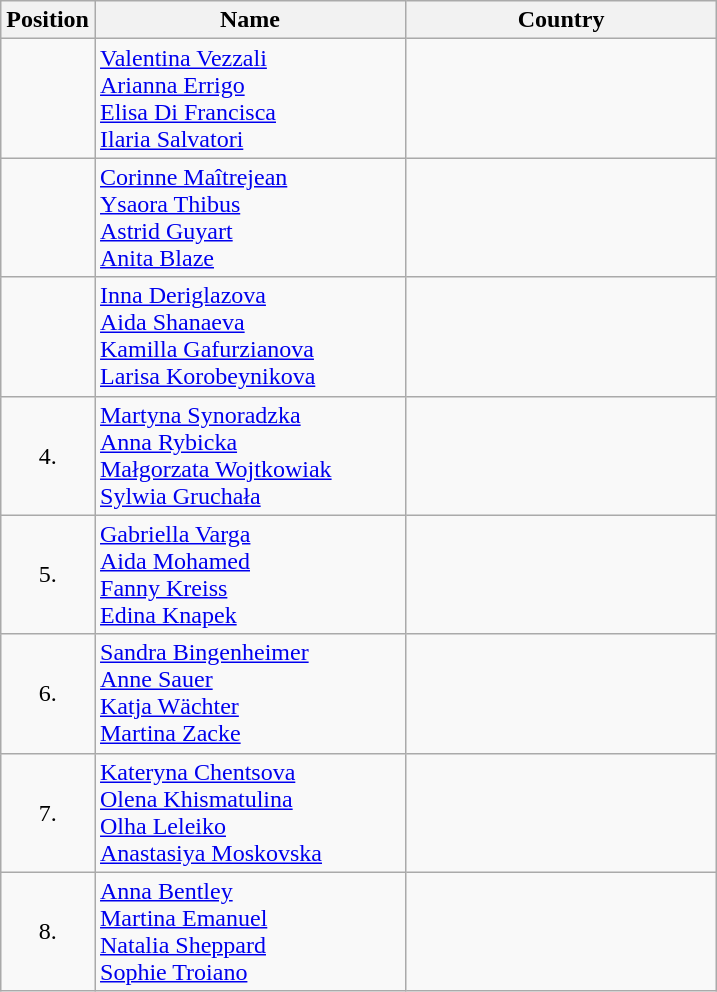<table class="wikitable">
<tr>
<th width="20">Position</th>
<th width="200">Name</th>
<th width="200">Country</th>
</tr>
<tr>
<td align="center"></td>
<td><a href='#'>Valentina Vezzali</a><br><a href='#'>Arianna Errigo</a><br><a href='#'>Elisa Di Francisca</a><br><a href='#'>Ilaria Salvatori</a></td>
<td></td>
</tr>
<tr>
<td align="center"></td>
<td><a href='#'>Corinne Maîtrejean</a><br><a href='#'>Ysaora Thibus</a><br><a href='#'>Astrid Guyart</a><br><a href='#'>Anita Blaze</a></td>
<td></td>
</tr>
<tr>
<td align="center"></td>
<td><a href='#'>Inna Deriglazova</a><br><a href='#'>Aida Shanaeva</a><br><a href='#'>Kamilla Gafurzianova</a><br><a href='#'>Larisa Korobeynikova</a></td>
<td></td>
</tr>
<tr>
<td align="center">4.</td>
<td><a href='#'>Martyna Synoradzka</a><br><a href='#'>Anna Rybicka</a><br><a href='#'>Małgorzata Wojtkowiak</a><br><a href='#'>Sylwia Gruchała</a></td>
<td></td>
</tr>
<tr>
<td align="center">5.</td>
<td><a href='#'>Gabriella Varga</a><br><a href='#'>Aida Mohamed</a><br><a href='#'>Fanny Kreiss</a><br><a href='#'>Edina Knapek</a></td>
<td></td>
</tr>
<tr>
<td align="center">6.</td>
<td><a href='#'>Sandra Bingenheimer</a><br><a href='#'>Anne Sauer</a><br><a href='#'>Katja Wächter</a><br><a href='#'>Martina Zacke</a></td>
<td></td>
</tr>
<tr>
<td align="center">7.</td>
<td><a href='#'>Kateryna Chentsova</a><br><a href='#'>Olena Khismatulina</a><br><a href='#'>Olha Leleiko</a><br><a href='#'>Anastasiya Moskovska</a></td>
<td></td>
</tr>
<tr>
<td align="center">8.</td>
<td><a href='#'>Anna Bentley</a><br><a href='#'>Martina Emanuel</a><br><a href='#'>Natalia Sheppard</a><br><a href='#'>Sophie Troiano</a></td>
<td></td>
</tr>
</table>
